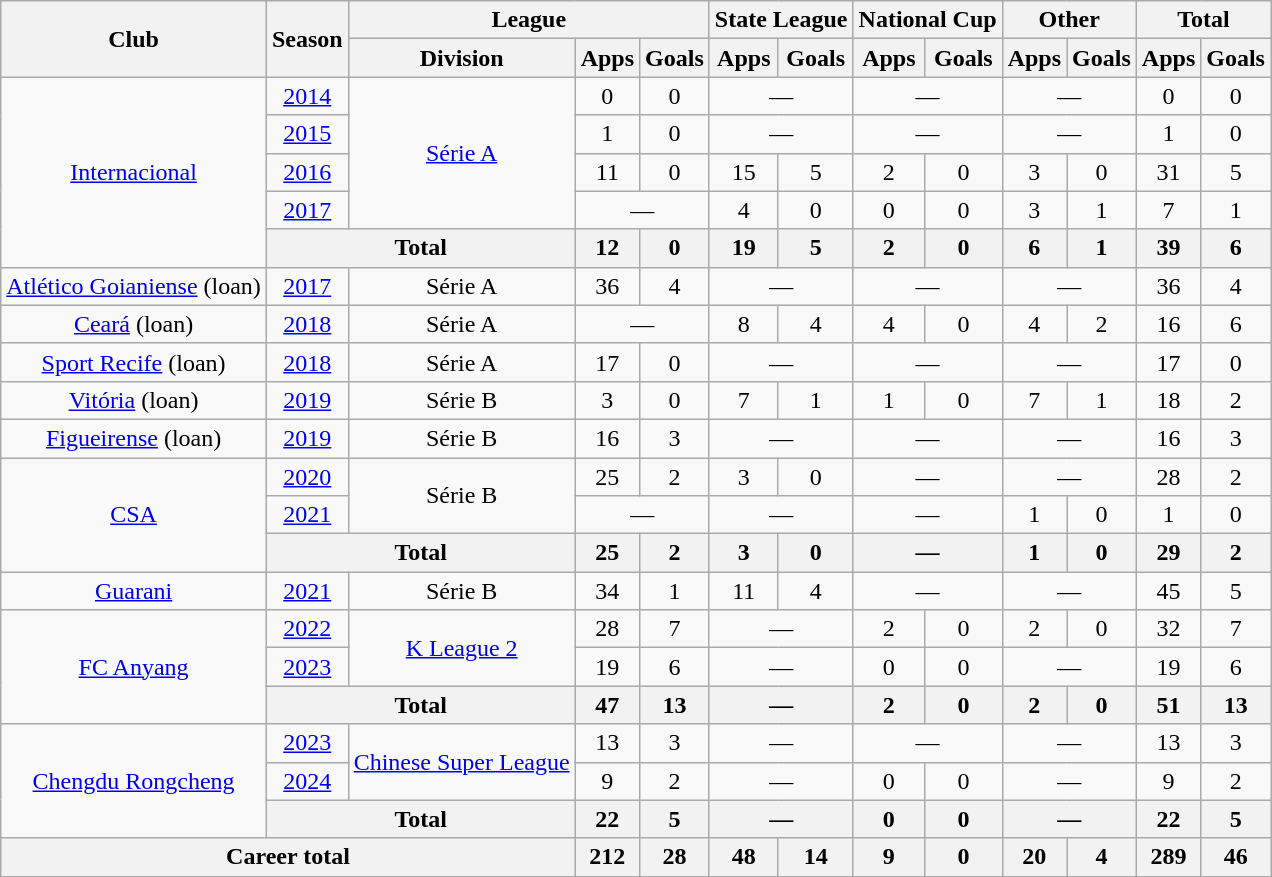<table class="wikitable" style="text-align: center">
<tr>
<th rowspan="2">Club</th>
<th rowspan="2">Season</th>
<th colspan="3">League</th>
<th colspan="2">State League</th>
<th colspan="2">National Cup</th>
<th colspan="2">Other</th>
<th colspan="2">Total</th>
</tr>
<tr>
<th>Division</th>
<th>Apps</th>
<th>Goals</th>
<th>Apps</th>
<th>Goals</th>
<th>Apps</th>
<th>Goals</th>
<th>Apps</th>
<th>Goals</th>
<th>Apps</th>
<th>Goals</th>
</tr>
<tr>
<td rowspan="5"><a href='#'>Internacional</a></td>
<td><a href='#'>2014</a></td>
<td rowspan="4"><a href='#'>Série A</a></td>
<td>0</td>
<td>0</td>
<td colspan="2">—</td>
<td colspan="2">—</td>
<td colspan="2">—</td>
<td>0</td>
<td>0</td>
</tr>
<tr>
<td><a href='#'>2015</a></td>
<td>1</td>
<td>0</td>
<td colspan="2">—</td>
<td colspan="2">—</td>
<td colspan="2">—</td>
<td>1</td>
<td>0</td>
</tr>
<tr>
<td><a href='#'>2016</a></td>
<td>11</td>
<td>0</td>
<td>15</td>
<td>5</td>
<td>2</td>
<td>0</td>
<td>3</td>
<td>0</td>
<td>31</td>
<td>5</td>
</tr>
<tr>
<td><a href='#'>2017</a></td>
<td colspan="2">—</td>
<td>4</td>
<td>0</td>
<td>0</td>
<td>0</td>
<td>3</td>
<td>1</td>
<td>7</td>
<td>1</td>
</tr>
<tr>
<th colspan="2">Total</th>
<th>12</th>
<th>0</th>
<th>19</th>
<th>5</th>
<th>2</th>
<th>0</th>
<th>6</th>
<th>1</th>
<th>39</th>
<th>6</th>
</tr>
<tr>
<td><a href='#'>Atlético Goianiense</a> (loan)</td>
<td><a href='#'>2017</a></td>
<td>Série A</td>
<td>36</td>
<td>4</td>
<td colspan="2">—</td>
<td colspan="2">—</td>
<td colspan="2">—</td>
<td>36</td>
<td>4</td>
</tr>
<tr>
<td><a href='#'>Ceará</a> (loan)</td>
<td><a href='#'>2018</a></td>
<td>Série A</td>
<td colspan="2">—</td>
<td>8</td>
<td>4</td>
<td>4</td>
<td>0</td>
<td>4</td>
<td>2</td>
<td>16</td>
<td>6</td>
</tr>
<tr>
<td><a href='#'>Sport Recife</a> (loan)</td>
<td><a href='#'>2018</a></td>
<td>Série A</td>
<td>17</td>
<td>0</td>
<td colspan="2">—</td>
<td colspan="2">—</td>
<td colspan="2">—</td>
<td>17</td>
<td>0</td>
</tr>
<tr>
<td><a href='#'>Vitória</a> (loan)</td>
<td><a href='#'>2019</a></td>
<td>Série B</td>
<td>3</td>
<td>0</td>
<td>7</td>
<td>1</td>
<td>1</td>
<td>0</td>
<td>7</td>
<td>1</td>
<td>18</td>
<td>2</td>
</tr>
<tr>
<td><a href='#'>Figueirense</a> (loan)</td>
<td><a href='#'>2019</a></td>
<td>Série B</td>
<td>16</td>
<td>3</td>
<td colspan="2">—</td>
<td colspan="2">—</td>
<td colspan="2">—</td>
<td>16</td>
<td>3</td>
</tr>
<tr>
<td rowspan="3"><a href='#'>CSA</a></td>
<td><a href='#'>2020</a></td>
<td rowspan="2">Série B</td>
<td>25</td>
<td>2</td>
<td>3</td>
<td>0</td>
<td colspan="2">—</td>
<td colspan="2">—</td>
<td>28</td>
<td>2</td>
</tr>
<tr>
<td><a href='#'>2021</a></td>
<td colspan="2">—</td>
<td colspan="2">—</td>
<td colspan="2">—</td>
<td>1</td>
<td>0</td>
<td>1</td>
<td>0</td>
</tr>
<tr>
<th colspan="2">Total</th>
<th>25</th>
<th>2</th>
<th>3</th>
<th>0</th>
<th colspan="2">—</th>
<th>1</th>
<th>0</th>
<th>29</th>
<th>2</th>
</tr>
<tr>
<td><a href='#'>Guarani</a></td>
<td><a href='#'>2021</a></td>
<td>Série B</td>
<td>34</td>
<td>1</td>
<td>11</td>
<td>4</td>
<td colspan="2">—</td>
<td colspan="2">—</td>
<td>45</td>
<td>5</td>
</tr>
<tr>
<td rowspan="3"><a href='#'>FC Anyang</a></td>
<td><a href='#'>2022</a></td>
<td rowspan="2"><a href='#'>K League 2</a></td>
<td>28</td>
<td>7</td>
<td colspan="2">—</td>
<td>2</td>
<td>0</td>
<td>2</td>
<td>0</td>
<td>32</td>
<td>7</td>
</tr>
<tr>
<td><a href='#'>2023</a></td>
<td>19</td>
<td>6</td>
<td colspan="2">—</td>
<td>0</td>
<td>0</td>
<td colspan="2">—</td>
<td>19</td>
<td>6</td>
</tr>
<tr>
<th colspan="2">Total</th>
<th>47</th>
<th>13</th>
<th colspan="2">—</th>
<th>2</th>
<th>0</th>
<th>2</th>
<th>0</th>
<th>51</th>
<th>13</th>
</tr>
<tr>
<td rowspan="3"><a href='#'>Chengdu Rongcheng</a></td>
<td><a href='#'>2023</a></td>
<td rowspan="2"><a href='#'>Chinese Super League</a></td>
<td>13</td>
<td>3</td>
<td colspan="2">—</td>
<td colspan="2">—</td>
<td colspan="2">—</td>
<td>13</td>
<td>3</td>
</tr>
<tr>
<td><a href='#'>2024</a></td>
<td>9</td>
<td>2</td>
<td colspan="2">—</td>
<td>0</td>
<td>0</td>
<td colspan="2">—</td>
<td>9</td>
<td>2</td>
</tr>
<tr>
<th colspan="2">Total</th>
<th>22</th>
<th>5</th>
<th colspan="2">—</th>
<th>0</th>
<th>0</th>
<th colspan="2">—</th>
<th>22</th>
<th>5</th>
</tr>
<tr>
<th colspan="3">Career total</th>
<th>212</th>
<th>28</th>
<th>48</th>
<th>14</th>
<th>9</th>
<th>0</th>
<th>20</th>
<th>4</th>
<th>289</th>
<th>46</th>
</tr>
</table>
